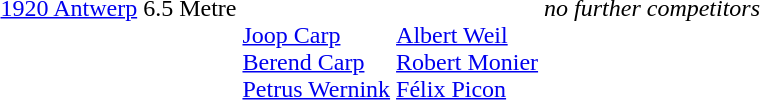<table>
<tr valign="top">
<td><a href='#'>1920 Antwerp</a><br></td>
<td>6.5 Metre</td>
<td><br><a href='#'>Joop Carp</a><br><a href='#'>Berend Carp</a><br><a href='#'>Petrus Wernink</a></td>
<td><br><a href='#'>Albert Weil</a><br><a href='#'>Robert Monier</a><br><a href='#'>Félix Picon</a></td>
<td><em>no further competitors</em></td>
</tr>
</table>
